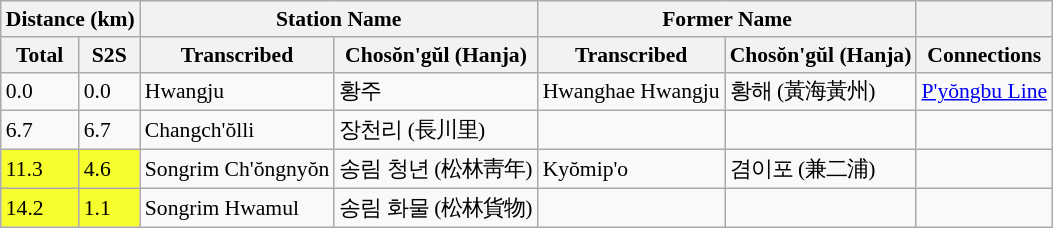<table class="wikitable" style="font-size:90%;">
<tr>
<th colspan="2">Distance (km)</th>
<th colspan="2">Station Name</th>
<th colspan="2">Former Name</th>
<th></th>
</tr>
<tr>
<th>Total</th>
<th>S2S</th>
<th>Transcribed</th>
<th>Chosŏn'gŭl (Hanja)</th>
<th>Transcribed</th>
<th>Chosŏn'gŭl (Hanja)</th>
<th>Connections</th>
</tr>
<tr>
<td>0.0</td>
<td>0.0</td>
<td>Hwangju</td>
<td>황주</td>
<td>Hwanghae Hwangju</td>
<td>황해 (黃海黃州)</td>
<td><a href='#'>P'yŏngbu Line</a></td>
</tr>
<tr>
<td>6.7</td>
<td>6.7</td>
<td>Changch'ŏlli</td>
<td>장천리 (長川里)</td>
<td></td>
<td></td>
<td></td>
</tr>
<tr>
<td bgcolor=#F7FE2E>11.3</td>
<td bgcolor=#F7FE2E>4.6</td>
<td>Songrim Ch'ŏngnyŏn</td>
<td>송림 청년 (松林靑年)</td>
<td>Kyŏmip'o</td>
<td>겸이포 (兼二浦)</td>
<td></td>
</tr>
<tr>
<td bgcolor=#F7FE2E>14.2</td>
<td bgcolor=#F7FE2E>1.1</td>
<td>Songrim Hwamul</td>
<td>송림 화물 (松林貨物)</td>
<td></td>
<td></td>
<td></td>
</tr>
</table>
